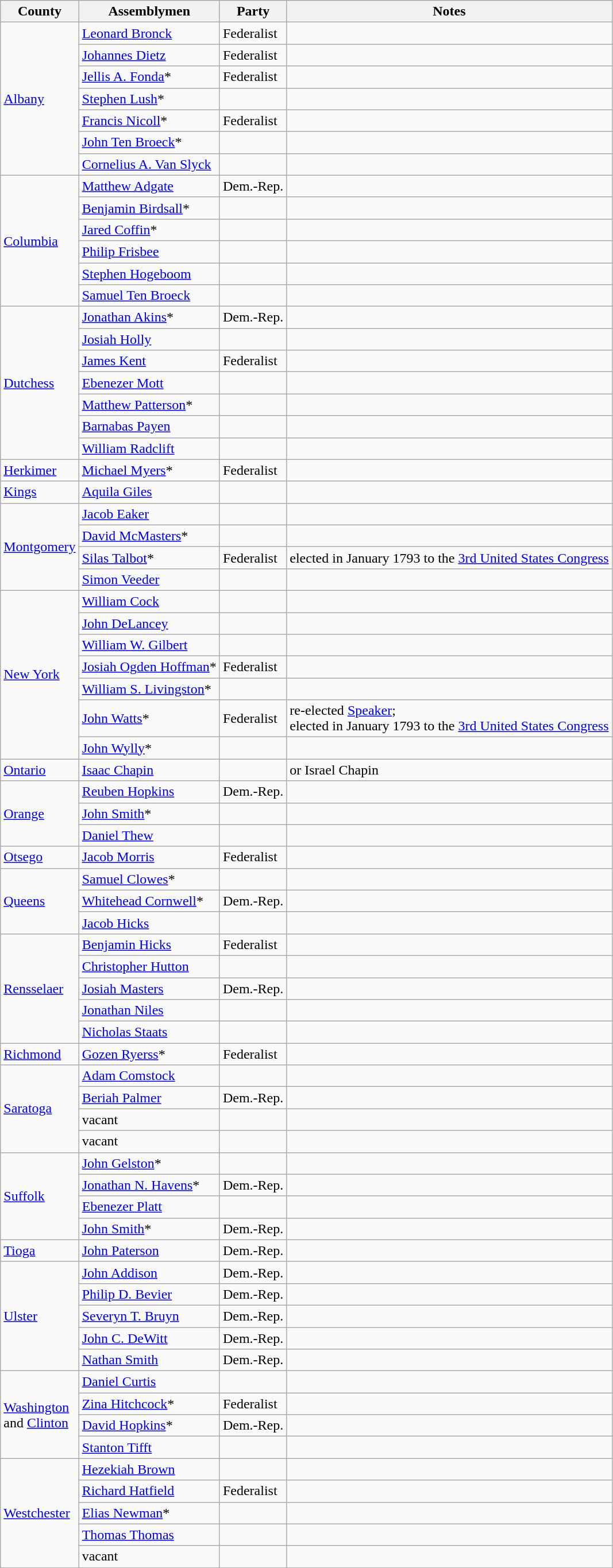<table class=wikitable>
<tr>
<th>County</th>
<th>Assemblymen</th>
<th>Party</th>
<th>Notes</th>
</tr>
<tr>
<td rowspan="7"><a href='#'>Albany</a></td>
<td><a href='#'>Leonard Bronck</a></td>
<td>Federalist</td>
<td></td>
</tr>
<tr>
<td><a href='#'>Johannes Dietz</a></td>
<td>Federalist</td>
<td></td>
</tr>
<tr>
<td><a href='#'>Jellis A. Fonda</a>*</td>
<td>Federalist</td>
<td></td>
</tr>
<tr>
<td><a href='#'>Stephen Lush</a>*</td>
<td></td>
<td></td>
</tr>
<tr>
<td><a href='#'>Francis Nicoll</a>*</td>
<td>Federalist</td>
<td></td>
</tr>
<tr>
<td><a href='#'>John Ten Broeck</a>*</td>
<td></td>
<td></td>
</tr>
<tr>
<td><a href='#'>Cornelius A. Van Slyck</a></td>
<td></td>
<td></td>
</tr>
<tr>
<td rowspan="6"><a href='#'>Columbia</a></td>
<td><a href='#'>Matthew Adgate</a></td>
<td>Dem.-Rep.</td>
<td></td>
</tr>
<tr>
<td><a href='#'>Benjamin Birdsall</a>*</td>
<td></td>
<td></td>
</tr>
<tr>
<td><a href='#'>Jared Coffin</a>*</td>
<td></td>
<td></td>
</tr>
<tr>
<td><a href='#'>Philip Frisbee</a></td>
<td></td>
<td></td>
</tr>
<tr>
<td><a href='#'>Stephen Hogeboom</a></td>
<td></td>
<td></td>
</tr>
<tr>
<td><a href='#'>Samuel Ten Broeck</a></td>
<td></td>
<td></td>
</tr>
<tr>
<td rowspan="7"><a href='#'>Dutchess</a></td>
<td><a href='#'>Jonathan Akins</a>*</td>
<td>Dem.-Rep.</td>
<td></td>
</tr>
<tr>
<td><a href='#'>Josiah Holly</a></td>
<td></td>
<td></td>
</tr>
<tr>
<td><a href='#'>James Kent</a></td>
<td>Federalist</td>
<td></td>
</tr>
<tr>
<td><a href='#'>Ebenezer Mott</a></td>
<td></td>
<td></td>
</tr>
<tr>
<td><a href='#'>Matthew Patterson</a>*</td>
<td></td>
<td></td>
</tr>
<tr>
<td><a href='#'>Barnabas Payen</a></td>
<td></td>
<td></td>
</tr>
<tr>
<td><a href='#'>William Radclift</a></td>
<td></td>
<td></td>
</tr>
<tr>
<td><a href='#'>Herkimer</a></td>
<td><a href='#'>Michael Myers</a>*</td>
<td>Federalist</td>
<td></td>
</tr>
<tr>
<td><a href='#'>Kings</a></td>
<td><a href='#'>Aquila Giles</a></td>
<td></td>
<td></td>
</tr>
<tr>
<td rowspan="4"><a href='#'>Montgomery</a></td>
<td><a href='#'>Jacob Eaker</a></td>
<td></td>
<td></td>
</tr>
<tr>
<td><a href='#'>David McMasters</a>*</td>
<td></td>
<td></td>
</tr>
<tr>
<td><a href='#'>Silas Talbot</a>*</td>
<td>Federalist</td>
<td>elected in January 1793 to the <a href='#'>3rd United States Congress</a></td>
</tr>
<tr>
<td><a href='#'>Simon Veeder</a></td>
<td></td>
<td></td>
</tr>
<tr>
<td rowspan="7"><a href='#'>New York</a></td>
<td><a href='#'>William Cock</a></td>
<td></td>
<td></td>
</tr>
<tr>
<td><a href='#'>John DeLancey</a></td>
<td></td>
<td></td>
</tr>
<tr>
<td><a href='#'>William W. Gilbert</a></td>
<td></td>
<td></td>
</tr>
<tr>
<td><a href='#'>Josiah Ogden Hoffman</a>*</td>
<td>Federalist</td>
<td></td>
</tr>
<tr>
<td><a href='#'>William S. Livingston</a>*</td>
<td></td>
<td></td>
</tr>
<tr>
<td><a href='#'>John Watts</a>*</td>
<td>Federalist</td>
<td>re-elected <a href='#'>Speaker</a>; <br>elected in January 1793 to the <a href='#'>3rd United States Congress</a></td>
</tr>
<tr>
<td><a href='#'>John Wylly</a>*</td>
<td></td>
<td></td>
</tr>
<tr>
<td><a href='#'>Ontario</a></td>
<td><a href='#'>Isaac Chapin</a></td>
<td></td>
<td>or Israel Chapin</td>
</tr>
<tr>
<td rowspan="3"><a href='#'>Orange</a></td>
<td><a href='#'>Reuben Hopkins</a></td>
<td>Dem.-Rep.</td>
<td></td>
</tr>
<tr>
<td><a href='#'>John Smith</a>*</td>
<td></td>
<td></td>
</tr>
<tr>
<td><a href='#'>Daniel Thew</a></td>
<td></td>
<td></td>
</tr>
<tr>
<td><a href='#'>Otsego</a></td>
<td><a href='#'>Jacob Morris</a></td>
<td>Federalist</td>
<td></td>
</tr>
<tr>
<td rowspan="3"><a href='#'>Queens</a></td>
<td><a href='#'>Samuel Clowes</a>*</td>
<td></td>
<td></td>
</tr>
<tr>
<td><a href='#'>Whitehead Cornwell</a>*</td>
<td>Dem.-Rep.</td>
<td></td>
</tr>
<tr>
<td><a href='#'>Jacob Hicks</a></td>
<td></td>
<td></td>
</tr>
<tr>
<td rowspan="5"><a href='#'>Rensselaer</a></td>
<td><a href='#'>Benjamin Hicks</a></td>
<td>Federalist</td>
<td></td>
</tr>
<tr>
<td><a href='#'>Christopher Hutton</a></td>
<td></td>
<td></td>
</tr>
<tr>
<td><a href='#'>Josiah Masters</a></td>
<td>Dem.-Rep.</td>
<td></td>
</tr>
<tr>
<td><a href='#'>Jonathan Niles</a></td>
<td></td>
<td></td>
</tr>
<tr>
<td><a href='#'>Nicholas Staats</a></td>
<td></td>
<td></td>
</tr>
<tr>
<td><a href='#'>Richmond</a></td>
<td><a href='#'>Gozen Ryerss</a>*</td>
<td>Federalist</td>
<td></td>
</tr>
<tr>
<td rowspan="4"><a href='#'>Saratoga</a></td>
<td><a href='#'>Adam Comstock</a></td>
<td></td>
<td></td>
</tr>
<tr>
<td><a href='#'>Beriah Palmer</a></td>
<td>Dem.-Rep.</td>
<td></td>
</tr>
<tr>
<td>vacant</td>
<td></td>
<td></td>
</tr>
<tr>
<td>vacant</td>
<td></td>
<td></td>
</tr>
<tr>
<td rowspan="4"><a href='#'>Suffolk</a></td>
<td><a href='#'>John Gelston</a>*</td>
<td></td>
<td></td>
</tr>
<tr>
<td><a href='#'>Jonathan N. Havens</a>*</td>
<td>Dem.-Rep.</td>
<td></td>
</tr>
<tr>
<td><a href='#'>Ebenezer Platt</a></td>
<td></td>
<td></td>
</tr>
<tr>
<td><a href='#'>John Smith</a>*</td>
<td>Dem.-Rep.</td>
<td></td>
</tr>
<tr>
<td><a href='#'>Tioga</a></td>
<td><a href='#'>John Paterson</a></td>
<td>Dem.-Rep.</td>
<td></td>
</tr>
<tr>
<td rowspan="5"><a href='#'>Ulster</a></td>
<td><a href='#'>John Addison</a></td>
<td>Dem.-Rep.</td>
<td></td>
</tr>
<tr>
<td><a href='#'>Philip D. Bevier</a></td>
<td>Dem.-Rep.</td>
<td></td>
</tr>
<tr>
<td><a href='#'>Severyn T. Bruyn</a></td>
<td>Dem.-Rep.</td>
<td></td>
</tr>
<tr>
<td><a href='#'>John C. DeWitt</a></td>
<td>Dem.-Rep.</td>
<td></td>
</tr>
<tr>
<td><a href='#'>Nathan Smith</a></td>
<td>Dem.-Rep.</td>
<td></td>
</tr>
<tr>
<td rowspan="4"><a href='#'>Washington</a> <br>and <a href='#'>Clinton</a></td>
<td><a href='#'>Daniel Curtis</a></td>
<td></td>
<td></td>
</tr>
<tr>
<td><a href='#'>Zina Hitchcock</a>*</td>
<td>Federalist</td>
<td></td>
</tr>
<tr>
<td><a href='#'>David Hopkins</a>*</td>
<td>Dem.-Rep.</td>
<td></td>
</tr>
<tr>
<td><a href='#'>Stanton Tifft</a></td>
<td></td>
<td></td>
</tr>
<tr>
<td rowspan="5"><a href='#'>Westchester</a></td>
<td><a href='#'>Hezekiah Brown</a></td>
<td></td>
<td></td>
</tr>
<tr>
<td><a href='#'>Richard Hatfield</a></td>
<td>Federalist</td>
<td></td>
</tr>
<tr>
<td><a href='#'>Elias Newman</a>*</td>
<td></td>
<td></td>
</tr>
<tr>
<td><a href='#'>Thomas Thomas</a></td>
<td></td>
<td></td>
</tr>
<tr>
<td>vacant</td>
<td></td>
<td></td>
</tr>
<tr>
</tr>
</table>
